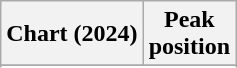<table class="wikitable sortable plainrowheaders" style="text-align:center">
<tr>
<th scope="col">Chart (2024)</th>
<th scope="col">Peak<br>position</th>
</tr>
<tr>
</tr>
<tr>
</tr>
<tr>
</tr>
<tr>
</tr>
<tr>
</tr>
<tr>
</tr>
<tr>
</tr>
<tr>
</tr>
<tr>
</tr>
<tr>
</tr>
</table>
